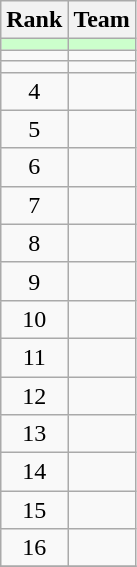<table class="wikitable">
<tr>
<th>Rank</th>
<th>Team</th>
</tr>
<tr bgcolor=ccffcc>
<td align=center></td>
<td></td>
</tr>
<tr>
<td align=center></td>
<td></td>
</tr>
<tr>
<td align=center></td>
<td></td>
</tr>
<tr>
<td align=center>4</td>
<td></td>
</tr>
<tr>
<td align=center>5</td>
<td></td>
</tr>
<tr>
<td align=center>6</td>
<td></td>
</tr>
<tr>
<td align=center>7</td>
<td></td>
</tr>
<tr>
<td align=center>8</td>
<td></td>
</tr>
<tr>
<td align=center>9</td>
<td></td>
</tr>
<tr>
<td align=center>10</td>
<td></td>
</tr>
<tr>
<td align=center>11</td>
<td></td>
</tr>
<tr>
<td align=center>12</td>
<td></td>
</tr>
<tr>
<td align=center>13</td>
<td></td>
</tr>
<tr>
<td align=center>14</td>
<td></td>
</tr>
<tr>
<td align=center>15</td>
<td></td>
</tr>
<tr>
<td align=center>16</td>
<td></td>
</tr>
<tr>
</tr>
</table>
